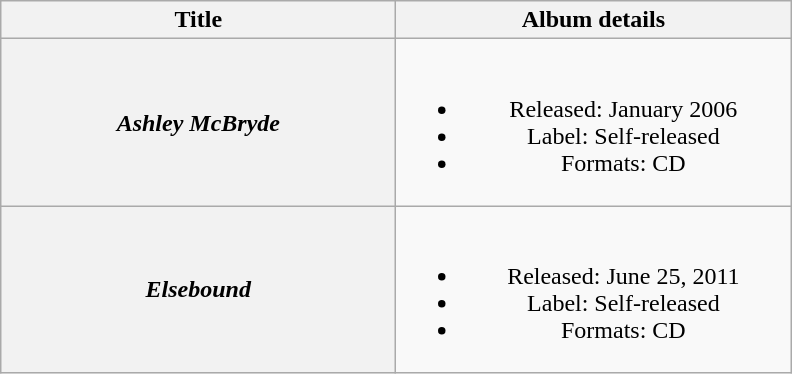<table class="wikitable plainrowheaders" style="text-align:center;">
<tr>
<th scope="col" style="width:16em;">Title</th>
<th scope="col" style="width:16em;">Album details</th>
</tr>
<tr>
<th scope="row"><em>Ashley McBryde</em></th>
<td><br><ul><li>Released: January 2006</li><li>Label: Self-released</li><li>Formats: CD</li></ul></td>
</tr>
<tr>
<th scope="row"><em>Elsebound</em></th>
<td><br><ul><li>Released: June 25, 2011</li><li>Label: Self-released</li><li>Formats: CD</li></ul></td>
</tr>
</table>
